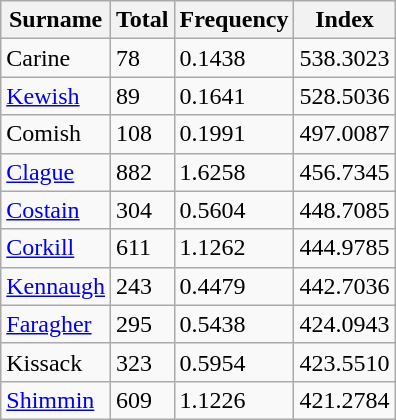<table class="wikitable sortable">
<tr>
<th>Surname</th>
<th>Total</th>
<th>Frequency</th>
<th>Index</th>
</tr>
<tr>
<td>Carine</td>
<td>78</td>
<td>0.1438</td>
<td>538.3023</td>
</tr>
<tr>
<td><a href='#'>Kewish</a></td>
<td>89</td>
<td>0.1641</td>
<td>528.5036</td>
</tr>
<tr>
<td>Comish</td>
<td>108</td>
<td>0.1991</td>
<td>497.0087</td>
</tr>
<tr>
<td><a href='#'>Clague</a></td>
<td>882</td>
<td>1.6258</td>
<td>456.7345</td>
</tr>
<tr>
<td><a href='#'>Costain</a></td>
<td>304</td>
<td>0.5604</td>
<td>448.7085</td>
</tr>
<tr>
<td><a href='#'>Corkill</a></td>
<td>611</td>
<td>1.1262</td>
<td>444.9785</td>
</tr>
<tr>
<td><a href='#'>Kennaugh</a></td>
<td>243</td>
<td>0.4479</td>
<td>442.7036</td>
</tr>
<tr>
<td><a href='#'>Faragher</a></td>
<td>295</td>
<td>0.5438</td>
<td>424.0943</td>
</tr>
<tr>
<td>Kissack</td>
<td>323</td>
<td>0.5954</td>
<td>423.5510</td>
</tr>
<tr>
<td><a href='#'>Shimmin</a></td>
<td>609</td>
<td>1.1226</td>
<td>421.2784</td>
</tr>
</table>
